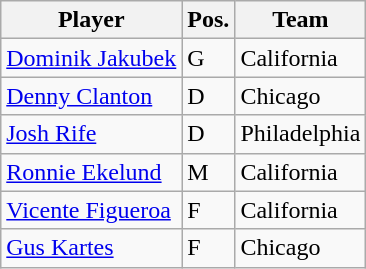<table class="wikitable">
<tr>
<th>Player</th>
<th>Pos.</th>
<th>Team</th>
</tr>
<tr>
<td><a href='#'>Dominik Jakubek</a></td>
<td>G</td>
<td>California</td>
</tr>
<tr>
<td><a href='#'>Denny Clanton</a></td>
<td>D</td>
<td>Chicago</td>
</tr>
<tr>
<td><a href='#'>Josh Rife</a></td>
<td>D</td>
<td>Philadelphia</td>
</tr>
<tr>
<td><a href='#'>Ronnie Ekelund</a></td>
<td>M</td>
<td>California</td>
</tr>
<tr>
<td><a href='#'>Vicente Figueroa</a></td>
<td>F</td>
<td>California</td>
</tr>
<tr>
<td><a href='#'>Gus Kartes</a></td>
<td>F</td>
<td>Chicago</td>
</tr>
</table>
